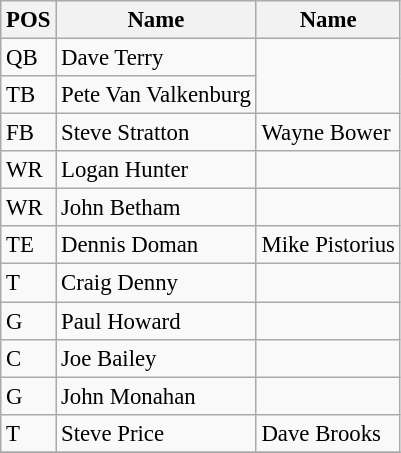<table class="wikitable" style="text-align:center; font-size:95%; text-align:left">
<tr>
<th>POS</th>
<th>Name</th>
<th>Name</th>
</tr>
<tr>
<td>QB</td>
<td>Dave Terry</td>
</tr>
<tr>
<td>TB</td>
<td>Pete Van Valkenburg</td>
</tr>
<tr>
<td>FB</td>
<td>Steve Stratton</td>
<td>Wayne Bower</td>
</tr>
<tr>
<td>WR</td>
<td>Logan Hunter</td>
<td></td>
</tr>
<tr>
<td>WR</td>
<td>John Betham</td>
<td></td>
</tr>
<tr>
<td>TE</td>
<td>Dennis Doman</td>
<td>Mike Pistorius</td>
</tr>
<tr>
<td>T</td>
<td>Craig Denny</td>
<td></td>
</tr>
<tr>
<td>G</td>
<td>Paul Howard</td>
<td></td>
</tr>
<tr>
<td>C</td>
<td>Joe Bailey</td>
<td></td>
</tr>
<tr>
<td>G</td>
<td>John Monahan</td>
<td></td>
</tr>
<tr>
<td>T</td>
<td>Steve Price</td>
<td>Dave Brooks</td>
</tr>
<tr>
</tr>
</table>
